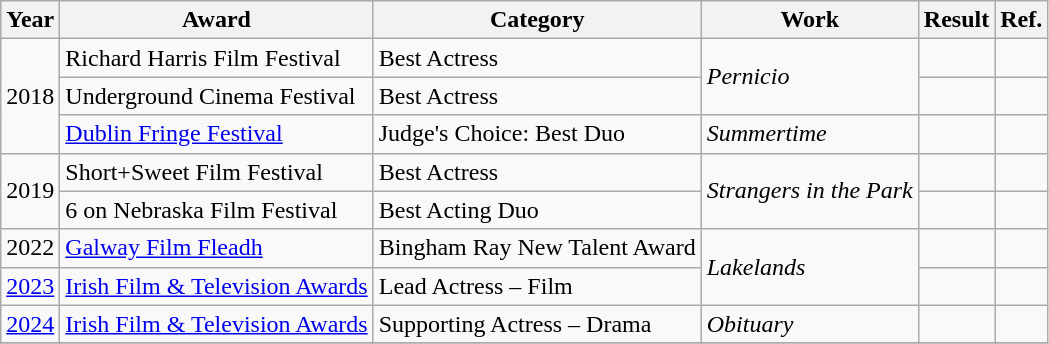<table class="wikitable plainrowheaders">
<tr>
<th>Year</th>
<th>Award</th>
<th>Category</th>
<th>Work</th>
<th>Result</th>
<th>Ref.</th>
</tr>
<tr>
<td rowspan="3">2018</td>
<td>Richard Harris Film Festival</td>
<td>Best Actress</td>
<td rowspan="2"><em>Pernicio</em></td>
<td></td>
<td></td>
</tr>
<tr>
<td>Underground Cinema Festival</td>
<td>Best Actress</td>
<td></td>
<td></td>
</tr>
<tr>
<td><a href='#'>Dublin Fringe Festival</a></td>
<td>Judge's Choice: Best Duo</td>
<td><em>Summertime</em></td>
<td></td>
<td></td>
</tr>
<tr>
<td rowspan="2">2019</td>
<td>Short+Sweet Film Festival</td>
<td>Best Actress</td>
<td rowspan="2"><em>Strangers in the Park</em></td>
<td></td>
<td></td>
</tr>
<tr>
<td>6 on Nebraska Film Festival</td>
<td>Best Acting Duo</td>
<td></td>
<td></td>
</tr>
<tr>
<td>2022</td>
<td><a href='#'>Galway Film Fleadh</a></td>
<td>Bingham Ray New Talent Award</td>
<td rowspan="2"><em>Lakelands</em></td>
<td></td>
<td></td>
</tr>
<tr>
<td><a href='#'>2023</a></td>
<td><a href='#'>Irish Film & Television Awards</a></td>
<td>Lead Actress – Film</td>
<td></td>
<td></td>
</tr>
<tr>
<td><a href='#'>2024</a></td>
<td><a href='#'>Irish Film & Television Awards</a></td>
<td>Supporting Actress – Drama</td>
<td><em>Obituary</em></td>
<td></td>
<td></td>
</tr>
<tr>
</tr>
</table>
